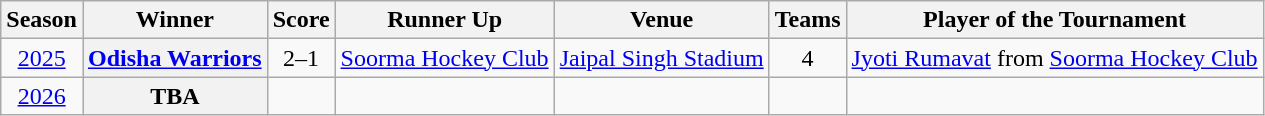<table class="wikitable" style="text-align: center;">
<tr>
<th>Season</th>
<th>Winner</th>
<th>Score</th>
<th>Runner Up</th>
<th>Venue</th>
<th>Teams</th>
<th>Player of the Tournament</th>
</tr>
<tr>
<td><a href='#'>2025</a></td>
<th><a href='#'>Odisha Warriors</a></th>
<td>2–1</td>
<td><a href='#'>Soorma Hockey Club</a></td>
<td><a href='#'>Jaipal Singh Stadium</a></td>
<td>4</td>
<td><a href='#'>Jyoti Rumavat</a> from <a href='#'>Soorma Hockey Club</a></td>
</tr>
<tr>
<td><a href='#'>2026</a></td>
<th>TBA</th>
<td></td>
<td></td>
<td></td>
<td></td>
<td></td>
</tr>
</table>
